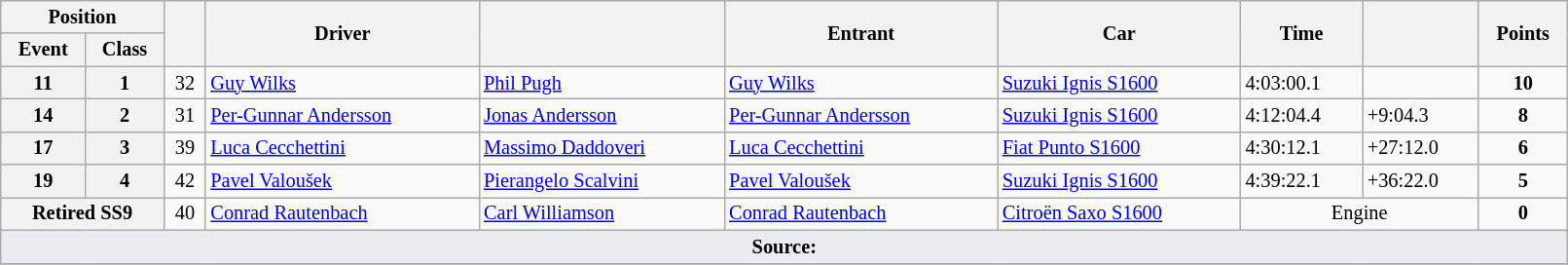<table class="wikitable" width=85% style="font-size: 85%;">
<tr>
<th colspan="2">Position</th>
<th rowspan="2"></th>
<th rowspan="2">Driver</th>
<th rowspan="2"></th>
<th rowspan="2">Entrant</th>
<th rowspan="2">Car</th>
<th rowspan="2">Time</th>
<th rowspan="2"></th>
<th rowspan="2">Points</th>
</tr>
<tr>
<th>Event</th>
<th>Class</th>
</tr>
<tr>
<th>11</th>
<th>1</th>
<td align="center">32</td>
<td> <a href='#'>Guy Wilks</a></td>
<td> <a href='#'>Phil Pugh</a></td>
<td> <a href='#'>Guy Wilks</a></td>
<td><a href='#'>Suzuki Ignis S1600</a></td>
<td>4:03:00.1</td>
<td></td>
<td align="center"><strong>10</strong></td>
</tr>
<tr>
<th>14</th>
<th>2</th>
<td align="center">31</td>
<td> <a href='#'>Per-Gunnar Andersson</a></td>
<td> <a href='#'>Jonas Andersson</a></td>
<td> <a href='#'>Per-Gunnar Andersson</a></td>
<td><a href='#'>Suzuki Ignis S1600</a></td>
<td>4:12:04.4</td>
<td>+9:04.3</td>
<td align="center"><strong>8</strong></td>
</tr>
<tr>
<th>17</th>
<th>3</th>
<td align="center">39</td>
<td> <a href='#'>Luca Cecchettini</a></td>
<td> <a href='#'>Massimo Daddoveri</a></td>
<td> <a href='#'>Luca Cecchettini</a></td>
<td><a href='#'>Fiat Punto S1600</a></td>
<td>4:30:12.1</td>
<td>+27:12.0</td>
<td align="center"><strong>6</strong></td>
</tr>
<tr>
<th>19</th>
<th>4</th>
<td align="center">42</td>
<td> <a href='#'>Pavel Valoušek</a></td>
<td> <a href='#'>Pierangelo Scalvini</a></td>
<td> <a href='#'>Pavel Valoušek</a></td>
<td><a href='#'>Suzuki Ignis S1600</a></td>
<td>4:39:22.1</td>
<td>+36:22.0</td>
<td align="center"><strong>5</strong></td>
</tr>
<tr>
<th colspan="2">Retired SS9</th>
<td align="center">40</td>
<td> <a href='#'>Conrad Rautenbach</a></td>
<td> <a href='#'>Carl Williamson</a></td>
<td> <a href='#'>Conrad Rautenbach</a></td>
<td><a href='#'>Citroën Saxo S1600</a></td>
<td align="center" colspan="2">Engine</td>
<td align="center"><strong>0</strong></td>
</tr>
<tr>
<td style="background-color:#EAECF0; text-align:center" colspan="10"><strong>Source:</strong></td>
</tr>
<tr>
</tr>
</table>
